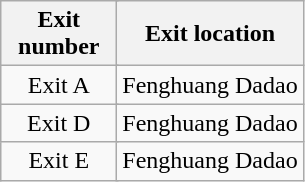<table class="wikitable">
<tr>
<th colspan="2" style="width:70px">Exit number</th>
<th>Exit location</th>
</tr>
<tr>
<td colspan="2" align="center">Exit A</td>
<td>Fenghuang Dadao</td>
</tr>
<tr>
<td colspan="2" align="center">Exit D</td>
<td>Fenghuang Dadao</td>
</tr>
<tr>
<td colspan="2" align="center">Exit E</td>
<td>Fenghuang Dadao</td>
</tr>
</table>
